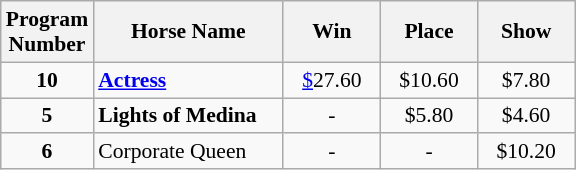<table class="wikitable sortable" style="font-size:90%">
<tr>
<th width="48px">Program <br> Number</th>
<th width="120px">Horse Name <br></th>
<th width="58px">Win <br></th>
<th width="58px">Place <br></th>
<th width="58px">Show</th>
</tr>
<tr>
<td align=center><strong>10</strong></td>
<td><strong><a href='#'>Actress</a></strong></td>
<td align=center><a href='#'>$</a>27.60</td>
<td align=center>$10.60</td>
<td align=center>$7.80</td>
</tr>
<tr>
<td align=center><strong>5</strong></td>
<td><strong>Lights of Medina </strong></td>
<td align=center>-</td>
<td align=center>$5.80</td>
<td align=center>$4.60</td>
</tr>
<tr>
<td align=center><strong>6</strong></td>
<td>Corporate Queen</td>
<td align=center>-</td>
<td align=center>-</td>
<td align=center>$10.20</td>
</tr>
</table>
